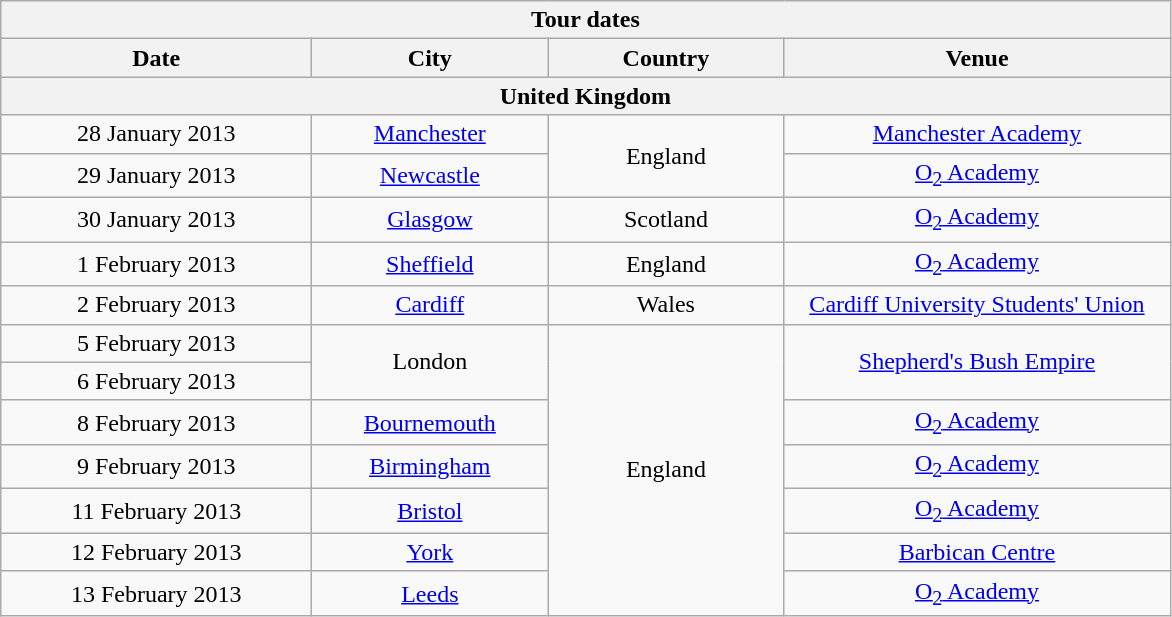<table class="wikitable collapsible collapsed" style="text-align:center;">
<tr>
<th colspan="4">Tour dates</th>
</tr>
<tr>
<th style="width:200px;">Date</th>
<th style="width:150px;">City</th>
<th style="width:150px;">Country</th>
<th style="width:250px;">Venue</th>
</tr>
<tr>
<th colspan="4"><strong>United Kingdom</strong></th>
</tr>
<tr>
<td>28 January 2013</td>
<td><a href='#'>Manchester</a></td>
<td rowspan="2">England</td>
<td><a href='#'>Manchester Academy</a></td>
</tr>
<tr>
<td>29 January 2013</td>
<td><a href='#'>Newcastle</a></td>
<td><a href='#'>O<sub>2</sub> Academy</a></td>
</tr>
<tr>
<td>30 January 2013</td>
<td><a href='#'>Glasgow</a></td>
<td>Scotland</td>
<td><a href='#'>O<sub>2</sub> Academy</a></td>
</tr>
<tr>
<td>1 February 2013</td>
<td><a href='#'>Sheffield</a></td>
<td>England</td>
<td><a href='#'>O<sub>2</sub> Academy</a></td>
</tr>
<tr>
<td>2 February 2013</td>
<td><a href='#'>Cardiff</a></td>
<td>Wales</td>
<td><a href='#'>Cardiff University Students' Union</a></td>
</tr>
<tr>
<td>5 February 2013</td>
<td rowspan="2">London</td>
<td rowspan="7">England</td>
<td rowspan="2"><a href='#'>Shepherd's Bush Empire</a></td>
</tr>
<tr>
<td>6 February 2013</td>
</tr>
<tr>
<td>8 February 2013</td>
<td><a href='#'>Bournemouth</a></td>
<td><a href='#'>O<sub>2</sub> Academy</a></td>
</tr>
<tr>
<td>9 February 2013</td>
<td><a href='#'>Birmingham</a></td>
<td><a href='#'>O<sub>2</sub> Academy</a></td>
</tr>
<tr>
<td>11 February 2013</td>
<td><a href='#'>Bristol</a></td>
<td><a href='#'>O<sub>2</sub> Academy</a></td>
</tr>
<tr>
<td>12 February 2013</td>
<td><a href='#'>York</a></td>
<td><a href='#'>Barbican Centre</a></td>
</tr>
<tr>
<td>13 February 2013</td>
<td><a href='#'>Leeds</a></td>
<td><a href='#'>O<sub>2</sub> Academy</a></td>
</tr>
</table>
